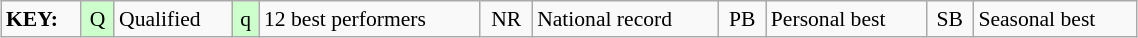<table class="wikitable" style="margin:0.5em auto; font-size:90%;position:relative;" width=60%>
<tr>
<td><strong>KEY:</strong></td>
<td bgcolor=ccffcc align=center>Q</td>
<td>Qualified</td>
<td bgcolor=ccffcc align=center>q</td>
<td>12 best performers</td>
<td align=center>NR</td>
<td>National record</td>
<td align=center>PB</td>
<td>Personal best</td>
<td align=center>SB</td>
<td>Seasonal best</td>
</tr>
</table>
